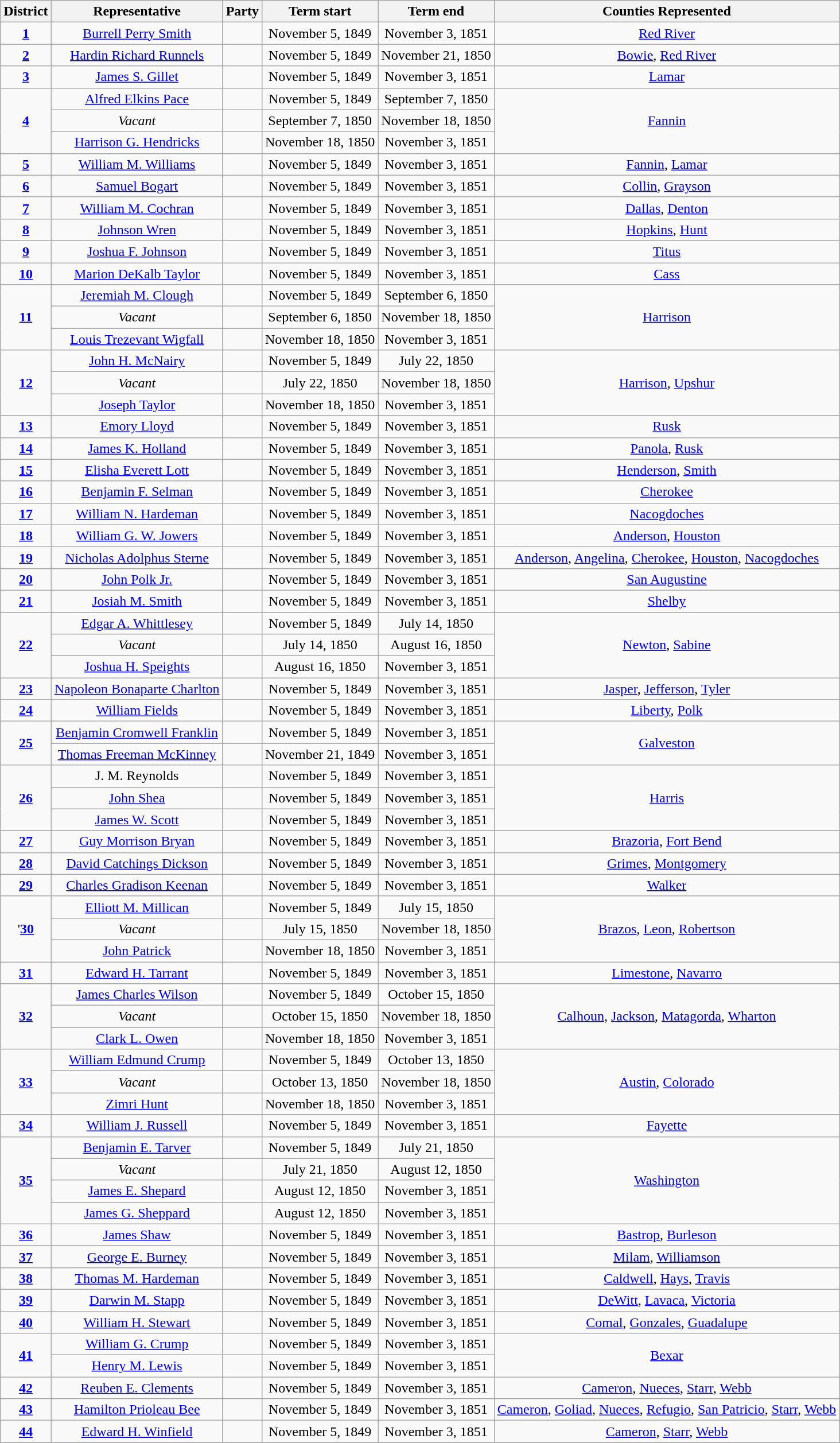<table class="wikitable" style="text-align:center">
<tr>
<th>District</th>
<th>Representative</th>
<th>Party</th>
<th>Term start</th>
<th>Term end</th>
<th>Counties Represented</th>
</tr>
<tr>
<td><a href='#'><strong>1</strong></a></td>
<td><a href='#'>Burrell Perry Smith</a></td>
<td></td>
<td>November 5, 1849</td>
<td>November 3, 1851</td>
<td><a href='#'>Red River</a></td>
</tr>
<tr>
<td><a href='#'><strong>2</strong></a></td>
<td><a href='#'>Hardin Richard Runnels</a></td>
<td></td>
<td>November 5, 1849</td>
<td>November 21, 1850</td>
<td><a href='#'>Bowie</a>, <a href='#'>Red River</a></td>
</tr>
<tr>
<td><a href='#'><strong>3</strong></a></td>
<td><a href='#'>James S. Gillet</a></td>
<td></td>
<td>November 5, 1849</td>
<td>November 3, 1851</td>
<td><a href='#'>Lamar</a></td>
</tr>
<tr>
<td rowspan=3><a href='#'><strong>4</strong></a></td>
<td><a href='#'>Alfred Elkins Pace</a></td>
<td></td>
<td>November 5, 1849</td>
<td>September 7, 1850</td>
<td rowspan=3><a href='#'>Fannin</a></td>
</tr>
<tr>
<td><em>Vacant</em></td>
<td></td>
<td>September 7, 1850</td>
<td>November 18, 1850</td>
</tr>
<tr>
<td><a href='#'>Harrison G. Hendricks</a></td>
<td></td>
<td>November 18, 1850</td>
<td>November 3, 1851</td>
</tr>
<tr>
<td><a href='#'><strong>5</strong></a></td>
<td><a href='#'>William M. Williams</a></td>
<td></td>
<td>November 5, 1849</td>
<td>November 3, 1851</td>
<td><a href='#'>Fannin</a>, <a href='#'>Lamar</a></td>
</tr>
<tr>
<td><a href='#'><strong>6</strong></a></td>
<td><a href='#'>Samuel Bogart</a></td>
<td></td>
<td>November 5, 1849</td>
<td>November 3, 1851</td>
<td><a href='#'>Collin</a>, <a href='#'>Grayson</a></td>
</tr>
<tr>
<td><a href='#'><strong>7</strong></a></td>
<td><a href='#'>William M. Cochran</a></td>
<td></td>
<td>November 5, 1849</td>
<td>November 3, 1851</td>
<td><a href='#'>Dallas</a>, <a href='#'>Denton</a></td>
</tr>
<tr>
<td><a href='#'><strong>8</strong></a></td>
<td><a href='#'>Johnson Wren</a></td>
<td></td>
<td>November 5, 1849</td>
<td>November 3, 1851</td>
<td><a href='#'>Hopkins</a>, <a href='#'>Hunt</a></td>
</tr>
<tr>
<td><a href='#'><strong>9</strong></a></td>
<td><a href='#'>Joshua F. Johnson</a></td>
<td></td>
<td>November 5, 1849</td>
<td>November 3, 1851</td>
<td><a href='#'>Titus</a></td>
</tr>
<tr>
<td><a href='#'><strong>10</strong></a></td>
<td><a href='#'>Marion DeKalb Taylor</a></td>
<td></td>
<td>November 5, 1849</td>
<td>November 3, 1851</td>
<td><a href='#'>Cass</a></td>
</tr>
<tr>
<td rowspan=3><a href='#'><strong>11</strong></a></td>
<td><a href='#'>Jeremiah M. Clough</a></td>
<td></td>
<td>November 5, 1849</td>
<td>September 6, 1850</td>
<td rowspan=3><a href='#'>Harrison</a></td>
</tr>
<tr>
<td><em>Vacant</em></td>
<td></td>
<td>September 6, 1850</td>
<td>November 18, 1850</td>
</tr>
<tr>
<td><a href='#'>Louis Trezevant Wigfall</a></td>
<td></td>
<td>November 18, 1850</td>
<td>November 3, 1851</td>
</tr>
<tr>
<td rowspan=3><a href='#'><strong>12</strong></a></td>
<td><a href='#'>John H. McNairy</a></td>
<td></td>
<td>November 5, 1849</td>
<td>July 22, 1850</td>
<td rowspan=3><a href='#'>Harrison</a>, <a href='#'>Upshur</a></td>
</tr>
<tr>
<td><em>Vacant</em></td>
<td></td>
<td>July 22, 1850</td>
<td>November 18, 1850</td>
</tr>
<tr>
<td><a href='#'>Joseph Taylor</a></td>
<td></td>
<td>November 18, 1850</td>
<td>November 3, 1851</td>
</tr>
<tr>
<td><a href='#'><strong>13</strong></a></td>
<td><a href='#'>Emory Lloyd</a></td>
<td></td>
<td>November 5, 1849</td>
<td>November 3, 1851</td>
<td><a href='#'>Rusk</a></td>
</tr>
<tr>
<td><a href='#'><strong>14</strong></a></td>
<td><a href='#'>James K. Holland</a></td>
<td></td>
<td>November 5, 1849</td>
<td>November 3, 1851</td>
<td><a href='#'>Panola</a>, <a href='#'>Rusk</a></td>
</tr>
<tr>
<td><a href='#'><strong>15</strong></a></td>
<td><a href='#'>Elisha Everett Lott</a></td>
<td></td>
<td>November 5, 1849</td>
<td>November 3, 1851</td>
<td><a href='#'>Henderson</a>, <a href='#'>Smith</a></td>
</tr>
<tr>
<td><a href='#'><strong>16</strong></a></td>
<td><a href='#'>Benjamin F. Selman</a></td>
<td></td>
<td>November 5, 1849</td>
<td>November 3, 1851</td>
<td><a href='#'>Cherokee</a></td>
</tr>
<tr>
<td><a href='#'><strong>17</strong></a></td>
<td><a href='#'>William N. Hardeman</a></td>
<td></td>
<td>November 5, 1849</td>
<td>November 3, 1851</td>
<td><a href='#'>Nacogdoches</a></td>
</tr>
<tr>
<td><a href='#'><strong>18</strong></a></td>
<td><a href='#'>William G. W. Jowers</a></td>
<td></td>
<td>November 5, 1849</td>
<td>November 3, 1851</td>
<td><a href='#'>Anderson</a>, <a href='#'>Houston</a></td>
</tr>
<tr>
<td><a href='#'><strong>19</strong></a></td>
<td><a href='#'>Nicholas Adolphus Sterne</a></td>
<td></td>
<td>November 5, 1849</td>
<td>November 3, 1851</td>
<td><a href='#'>Anderson</a>, <a href='#'>Angelina</a>, <a href='#'>Cherokee</a>, <a href='#'>Houston</a>, <a href='#'>Nacogdoches</a></td>
</tr>
<tr>
<td><a href='#'><strong>20</strong></a></td>
<td><a href='#'>John Polk Jr.</a></td>
<td></td>
<td>November 5, 1849</td>
<td>November 3, 1851</td>
<td><a href='#'>San Augustine</a></td>
</tr>
<tr>
<td><a href='#'><strong>21</strong></a></td>
<td><a href='#'>Josiah M. Smith</a></td>
<td></td>
<td>November 5, 1849</td>
<td>November 3, 1851</td>
<td><a href='#'>Shelby</a></td>
</tr>
<tr>
<td rowspan=3><a href='#'><strong>22</strong></a></td>
<td><a href='#'>Edgar A. Whittlesey</a></td>
<td></td>
<td>November 5, 1849</td>
<td>July 14, 1850</td>
<td rowspan=3><a href='#'>Newton</a>, <a href='#'>Sabine</a></td>
</tr>
<tr>
<td><em>Vacant</em></td>
<td></td>
<td>July 14, 1850</td>
<td>August 16, 1850</td>
</tr>
<tr>
<td><a href='#'>Joshua H. Speights</a></td>
<td></td>
<td>August 16, 1850</td>
<td>November 3, 1851</td>
</tr>
<tr>
<td><a href='#'><strong>23</strong></a></td>
<td><a href='#'>Napoleon Bonaparte Charlton</a></td>
<td></td>
<td>November 5, 1849</td>
<td>November 3, 1851</td>
<td><a href='#'>Jasper</a>, <a href='#'>Jefferson</a>, <a href='#'>Tyler</a></td>
</tr>
<tr>
<td><a href='#'><strong>24</strong></a></td>
<td><a href='#'>William Fields</a></td>
<td></td>
<td>November 5, 1849</td>
<td>November 3, 1851</td>
<td><a href='#'>Liberty</a>, <a href='#'>Polk</a></td>
</tr>
<tr>
<td rowspan=2><a href='#'><strong>25</strong></a></td>
<td><a href='#'>Benjamin Cromwell Franklin</a></td>
<td></td>
<td>November 5, 1849</td>
<td>November 3, 1851</td>
<td rowspan=2><a href='#'>Galveston</a></td>
</tr>
<tr>
<td><a href='#'>Thomas Freeman McKinney</a></td>
<td></td>
<td>November 21, 1849</td>
<td>November 3, 1851</td>
</tr>
<tr>
<td rowspan=3><a href='#'><strong>26</strong></a></td>
<td>J. M. Reynolds</td>
<td></td>
<td>November 5, 1849</td>
<td>November 3, 1851</td>
<td rowspan=3><a href='#'>Harris</a></td>
</tr>
<tr>
<td><a href='#'>John Shea</a></td>
<td></td>
<td>November 5, 1849</td>
<td>November 3, 1851</td>
</tr>
<tr>
<td><a href='#'>James W. Scott</a></td>
<td></td>
<td>November 5, 1849</td>
<td>November 3, 1851</td>
</tr>
<tr>
<td><a href='#'><strong>27</strong></a></td>
<td><a href='#'>Guy Morrison Bryan</a></td>
<td></td>
<td>November 5, 1849</td>
<td>November 3, 1851</td>
<td><a href='#'>Brazoria</a>, <a href='#'>Fort Bend</a></td>
</tr>
<tr>
<td><a href='#'><strong>28</strong></a></td>
<td><a href='#'>David Catchings Dickson</a></td>
<td></td>
<td>November 5, 1849</td>
<td>November 3, 1851</td>
<td><a href='#'>Grimes</a>, <a href='#'>Montgomery</a></td>
</tr>
<tr>
<td><a href='#'><strong>29</strong></a></td>
<td><a href='#'>Charles Gradison Keenan</a></td>
<td></td>
<td>November 5, 1849</td>
<td>November 3, 1851</td>
<td><a href='#'>Walker</a></td>
</tr>
<tr>
<td rowspan=3>'<a href='#'><strong>30</strong></a></td>
<td><a href='#'>Elliott M. Millican</a></td>
<td></td>
<td>November 5, 1849</td>
<td>July 15, 1850</td>
<td rowspan=3><a href='#'>Brazos</a>, <a href='#'>Leon</a>, <a href='#'>Robertson</a></td>
</tr>
<tr>
<td><em>Vacant</em></td>
<td></td>
<td>July 15, 1850</td>
<td>November 18, 1850</td>
</tr>
<tr>
<td><a href='#'>John Patrick</a></td>
<td></td>
<td>November 18, 1850</td>
<td>November 3, 1851</td>
</tr>
<tr>
<td><a href='#'><strong>31</strong></a></td>
<td><a href='#'>Edward H. Tarrant</a></td>
<td></td>
<td>November 5, 1849</td>
<td>November 3, 1851</td>
<td><a href='#'>Limestone</a>, <a href='#'>Navarro</a></td>
</tr>
<tr>
<td rowspan=3><a href='#'><strong>32</strong></a></td>
<td><a href='#'>James Charles Wilson</a></td>
<td></td>
<td>November 5, 1849</td>
<td>October 15, 1850</td>
<td rowspan=3><a href='#'>Calhoun</a>, <a href='#'>Jackson</a>, <a href='#'>Matagorda</a>, <a href='#'>Wharton</a></td>
</tr>
<tr>
<td><em>Vacant</em></td>
<td></td>
<td>October 15, 1850</td>
<td>November 18, 1850</td>
</tr>
<tr>
<td><a href='#'>Clark L. Owen</a></td>
<td></td>
<td>November 18, 1850</td>
<td>November 3, 1851</td>
</tr>
<tr>
<td rowspan=3><a href='#'><strong>33</strong></a></td>
<td><a href='#'>William Edmund Crump</a></td>
<td></td>
<td>November 5, 1849</td>
<td>October 13, 1850</td>
<td rowspan=3><a href='#'>Austin</a>, <a href='#'>Colorado</a></td>
</tr>
<tr>
<td><em>Vacant</em></td>
<td></td>
<td>October 13, 1850</td>
<td>November 18, 1850</td>
</tr>
<tr>
<td><a href='#'>Zimri Hunt</a></td>
<td></td>
<td>November 18, 1850</td>
<td>November 3, 1851</td>
</tr>
<tr>
<td><a href='#'><strong>34</strong></a></td>
<td><a href='#'>William J. Russell</a></td>
<td></td>
<td>November 5, 1849</td>
<td>November 3, 1851</td>
<td><a href='#'>Fayette</a></td>
</tr>
<tr>
<td rowspan=4><a href='#'><strong>35</strong></a></td>
<td><a href='#'>Benjamin E. Tarver</a></td>
<td></td>
<td>November 5, 1849</td>
<td>July 21, 1850</td>
<td rowspan=4><a href='#'>Washington</a></td>
</tr>
<tr>
<td><em>Vacant</em></td>
<td></td>
<td>July 21, 1850</td>
<td>August 12, 1850</td>
</tr>
<tr>
<td><a href='#'>James E. Shepard</a></td>
<td></td>
<td>August 12, 1850</td>
<td>November 3, 1851</td>
</tr>
<tr>
<td><a href='#'>James G. Sheppard</a></td>
<td></td>
<td>August 12, 1850</td>
<td>November 3, 1851</td>
</tr>
<tr>
<td><a href='#'><strong>36</strong></a></td>
<td><a href='#'>James Shaw</a></td>
<td></td>
<td>November 5, 1849</td>
<td>November 3, 1851</td>
<td><a href='#'>Bastrop</a>, <a href='#'>Burleson</a></td>
</tr>
<tr>
<td><a href='#'><strong>37</strong></a></td>
<td><a href='#'>George E. Burney</a></td>
<td></td>
<td>November 5, 1849</td>
<td>November 3, 1851</td>
<td><a href='#'>Milam</a>, <a href='#'>Williamson</a></td>
</tr>
<tr>
<td><a href='#'><strong>38</strong></a></td>
<td><a href='#'>Thomas M. Hardeman</a></td>
<td></td>
<td>November 5, 1849</td>
<td>November 3, 1851</td>
<td><a href='#'>Caldwell</a>, <a href='#'>Hays</a>, <a href='#'>Travis</a></td>
</tr>
<tr>
<td><a href='#'><strong>39</strong></a></td>
<td><a href='#'>Darwin M. Stapp</a></td>
<td></td>
<td>November 5, 1849</td>
<td>November 3, 1851</td>
<td><a href='#'>DeWitt</a>, <a href='#'>Lavaca</a>, <a href='#'>Victoria</a></td>
</tr>
<tr>
<td><a href='#'><strong>40</strong></a></td>
<td><a href='#'>William H. Stewart</a></td>
<td></td>
<td>November 5, 1849</td>
<td>November 3, 1851</td>
<td><a href='#'>Comal</a>, <a href='#'>Gonzales</a>, <a href='#'>Guadalupe</a></td>
</tr>
<tr>
<td rowspan=2><a href='#'><strong>41</strong></a></td>
<td><a href='#'>William G. Crump</a></td>
<td></td>
<td>November 5, 1849</td>
<td>November 3, 1851</td>
<td rowspan=2><a href='#'>Bexar</a></td>
</tr>
<tr>
<td><a href='#'>Henry M. Lewis</a></td>
<td></td>
<td>November 5, 1849</td>
<td>November 3, 1851</td>
</tr>
<tr>
<td><a href='#'><strong>42</strong></a></td>
<td><a href='#'>Reuben E. Clements</a></td>
<td></td>
<td>November 5, 1849</td>
<td>November 3, 1851</td>
<td><a href='#'>Cameron</a>, <a href='#'>Nueces</a>, <a href='#'>Starr</a>, <a href='#'>Webb</a></td>
</tr>
<tr>
<td><a href='#'><strong>43</strong></a></td>
<td><a href='#'>Hamilton Prioleau Bee</a></td>
<td></td>
<td>November 5, 1849</td>
<td>November 3, 1851</td>
<td><a href='#'>Cameron</a>, <a href='#'>Goliad</a>, <a href='#'>Nueces</a>, <a href='#'>Refugio</a>, <a href='#'>San Patricio</a>, <a href='#'>Starr</a>, <a href='#'>Webb</a></td>
</tr>
<tr>
<td><a href='#'><strong>44</strong></a></td>
<td><a href='#'>Edward H. Winfield</a></td>
<td></td>
<td>November 5, 1849</td>
<td>November 3, 1851</td>
<td><a href='#'>Cameron</a>, <a href='#'>Starr</a>, <a href='#'>Webb</a></td>
</tr>
<tr>
</tr>
</table>
